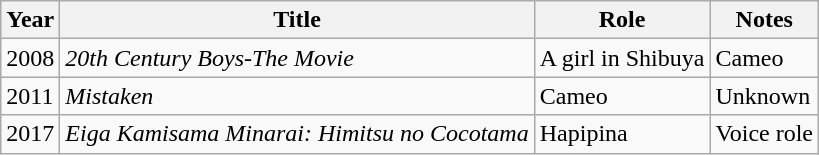<table class="wikitable sortable">
<tr>
<th>Year</th>
<th>Title</th>
<th>Role</th>
<th class="unsortable">Notes</th>
</tr>
<tr>
<td>2008</td>
<td><em>20th Century Boys-The Movie</em></td>
<td>A girl in Shibuya</td>
<td>Cameo</td>
</tr>
<tr>
<td>2011</td>
<td><em>Mistaken</em></td>
<td>Cameo</td>
<td>Unknown</td>
</tr>
<tr>
<td>2017</td>
<td><em>Eiga Kamisama Minarai: Himitsu no Cocotama</em></td>
<td>Hapipina</td>
<td>Voice role</td>
</tr>
</table>
